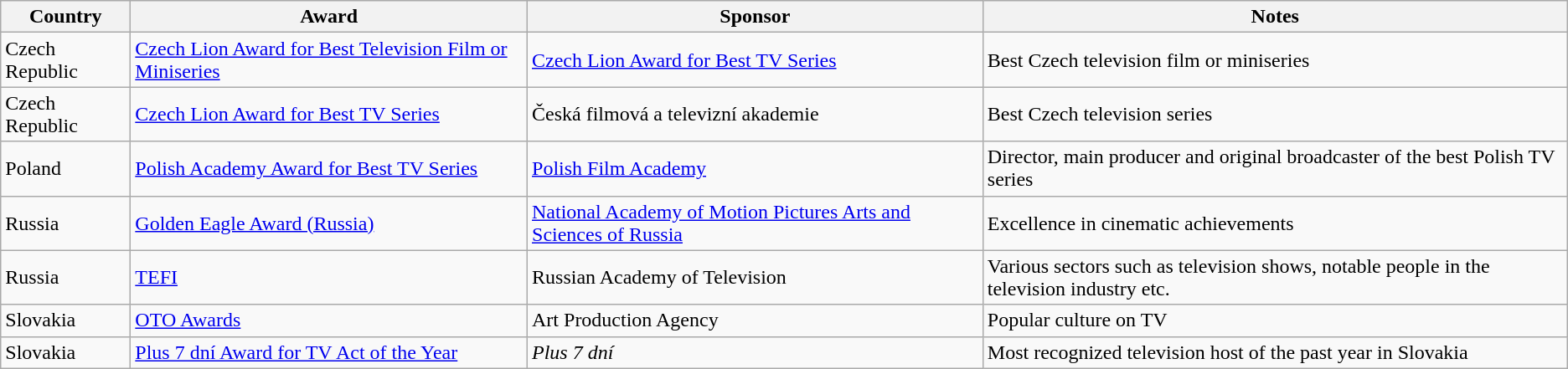<table class="wikitable sortable">
<tr>
<th style="width:6em;">Country</th>
<th>Award</th>
<th>Sponsor</th>
<th>Notes</th>
</tr>
<tr>
<td>Czech Republic</td>
<td><a href='#'>Czech Lion Award for Best Television Film or Miniseries</a></td>
<td><a href='#'>Czech Lion Award for Best TV Series</a></td>
<td>Best Czech television film or miniseries</td>
</tr>
<tr>
<td>Czech Republic</td>
<td><a href='#'>Czech Lion Award for Best TV Series</a></td>
<td>Česká filmová a televizní akademie</td>
<td>Best Czech television series</td>
</tr>
<tr>
<td>Poland</td>
<td><a href='#'>Polish Academy Award for Best TV Series</a></td>
<td><a href='#'>Polish Film Academy</a></td>
<td>Director, main producer and original broadcaster of the best Polish TV series</td>
</tr>
<tr>
<td>Russia</td>
<td><a href='#'>Golden Eagle Award (Russia)</a></td>
<td><a href='#'>National Academy of Motion Pictures Arts and Sciences of Russia</a></td>
<td>Excellence in cinematic achievements</td>
</tr>
<tr>
<td>Russia</td>
<td><a href='#'>TEFI</a></td>
<td>Russian Academy of Television</td>
<td>Various sectors such as television shows, notable people in the television industry etc.</td>
</tr>
<tr>
<td>Slovakia</td>
<td><a href='#'>OTO Awards</a></td>
<td>Art Production Agency</td>
<td>Popular culture on TV</td>
</tr>
<tr>
<td>Slovakia</td>
<td><a href='#'>Plus 7 dní Award for TV Act of the Year</a></td>
<td><em>Plus 7 dní</em></td>
<td>Most recognized television host of the past year in Slovakia</td>
</tr>
</table>
